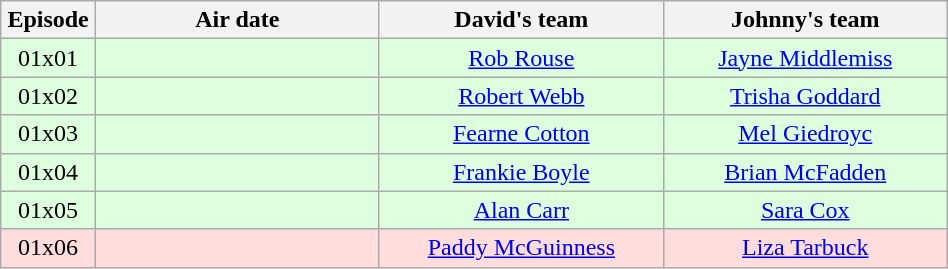<table class="wikitable" width="50%" style="text-align:center;">
<tr>
<th width="10%">Episode</th>
<th width="30%">Air date</th>
<th width="30%">David's team</th>
<th width="30%">Johnny's team</th>
</tr>
<tr bgcolor="ddffdd">
<td>01x01</td>
<td></td>
<td><a href='#'>Rob Rouse</a></td>
<td><a href='#'>Jayne Middlemiss</a></td>
</tr>
<tr bgcolor="ddffdd">
<td>01x02</td>
<td></td>
<td><a href='#'>Robert Webb</a></td>
<td><a href='#'>Trisha Goddard</a></td>
</tr>
<tr bgcolor="ddffdd">
<td>01x03</td>
<td></td>
<td><a href='#'>Fearne Cotton</a></td>
<td><a href='#'>Mel Giedroyc</a></td>
</tr>
<tr bgcolor="ddffdd">
<td>01x04</td>
<td></td>
<td><a href='#'>Frankie Boyle</a></td>
<td><a href='#'>Brian McFadden</a></td>
</tr>
<tr bgcolor="ddffdd">
<td>01x05</td>
<td></td>
<td><a href='#'>Alan Carr</a></td>
<td><a href='#'>Sara Cox</a></td>
</tr>
<tr bgcolor="ffdddd">
<td>01x06</td>
<td></td>
<td><a href='#'>Paddy McGuinness</a></td>
<td><a href='#'>Liza Tarbuck</a></td>
</tr>
</table>
